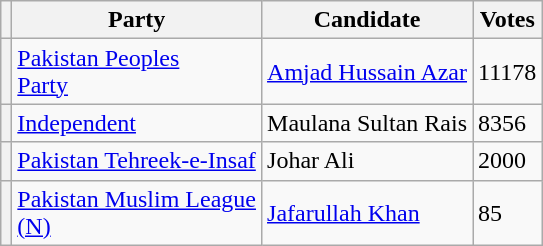<table class="wikitable">
<tr>
<th></th>
<th>Party</th>
<th>Candidate</th>
<th>Votes</th>
</tr>
<tr>
<th></th>
<td><a href='#'>Pakistan Peoples</a><br><a href='#'>Party</a></td>
<td><a href='#'>Amjad Hussain Azar</a></td>
<td>11178</td>
</tr>
<tr>
<th></th>
<td><a href='#'>Independent</a></td>
<td>Maulana Sultan Rais</td>
<td>8356</td>
</tr>
<tr>
<th></th>
<td><a href='#'>Pakistan Tehreek-e-Insaf</a></td>
<td>Johar Ali</td>
<td>2000</td>
</tr>
<tr>
<th></th>
<td><a href='#'>Pakistan Muslim League</a><br><a href='#'>(N)</a></td>
<td><a href='#'>Jafarullah Khan</a></td>
<td>85</td>
</tr>
</table>
